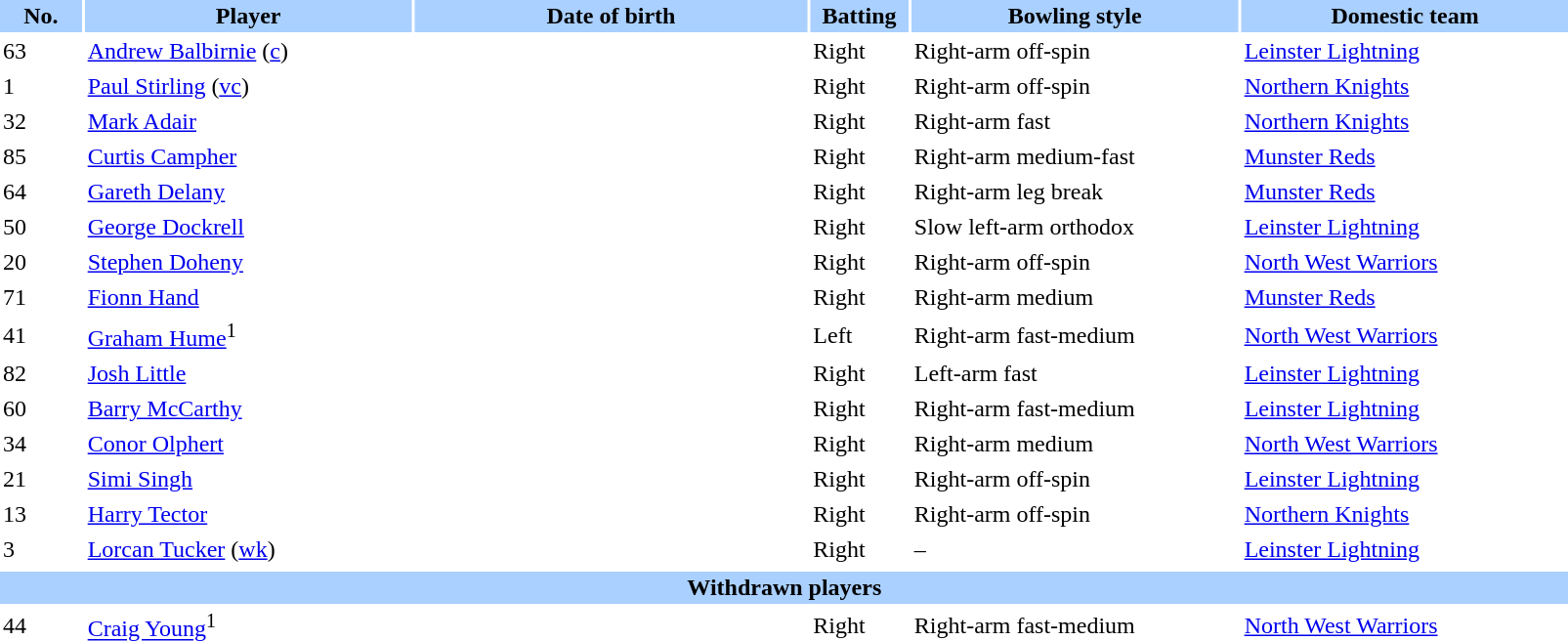<table class="sortable" style="width:85%;" border="0" cellspacing="2" cellpadding="2">
<tr style="background:#aad0ff;">
<th scope="col" width="5%">No.</th>
<th width=20%>Player</th>
<th width=24%>Date of birth</th>
<th width=6%>Batting</th>
<th width=20%>Bowling style</th>
<th width=20%>Domestic team</th>
</tr>
<tr>
<td>63</td>
<td><a href='#'>Andrew Balbirnie</a> (<a href='#'>c</a>)</td>
<td></td>
<td>Right</td>
<td>Right-arm off-spin</td>
<td><a href='#'>Leinster Lightning</a></td>
</tr>
<tr>
<td>1</td>
<td><a href='#'>Paul Stirling</a> (<a href='#'>vc</a>)</td>
<td></td>
<td>Right</td>
<td>Right-arm off-spin</td>
<td><a href='#'>Northern Knights</a></td>
</tr>
<tr>
<td>32</td>
<td><a href='#'>Mark Adair</a></td>
<td></td>
<td>Right</td>
<td>Right-arm fast</td>
<td><a href='#'>Northern Knights</a></td>
</tr>
<tr>
<td>85</td>
<td><a href='#'>Curtis Campher</a></td>
<td></td>
<td>Right</td>
<td>Right-arm medium-fast</td>
<td><a href='#'>Munster Reds</a></td>
</tr>
<tr>
<td>64</td>
<td><a href='#'>Gareth Delany</a></td>
<td></td>
<td>Right</td>
<td>Right-arm leg break</td>
<td><a href='#'>Munster Reds</a></td>
</tr>
<tr>
<td>50</td>
<td><a href='#'>George Dockrell</a></td>
<td></td>
<td>Right</td>
<td>Slow left-arm orthodox</td>
<td><a href='#'>Leinster Lightning</a></td>
</tr>
<tr>
<td>20</td>
<td><a href='#'>Stephen Doheny</a></td>
<td></td>
<td>Right</td>
<td>Right-arm off-spin</td>
<td><a href='#'>North West Warriors</a></td>
</tr>
<tr>
<td>71</td>
<td><a href='#'>Fionn Hand</a></td>
<td></td>
<td>Right</td>
<td>Right-arm medium</td>
<td><a href='#'>Munster Reds</a></td>
</tr>
<tr>
<td>41</td>
<td><a href='#'>Graham Hume</a><sup>1</sup></td>
<td></td>
<td>Left</td>
<td>Right-arm fast-medium</td>
<td><a href='#'>North West Warriors</a></td>
</tr>
<tr>
<td>82</td>
<td><a href='#'>Josh Little</a></td>
<td></td>
<td>Right</td>
<td>Left-arm fast</td>
<td><a href='#'>Leinster Lightning</a></td>
</tr>
<tr>
<td>60</td>
<td><a href='#'>Barry McCarthy</a></td>
<td></td>
<td>Right</td>
<td>Right-arm fast-medium</td>
<td><a href='#'>Leinster Lightning</a></td>
</tr>
<tr>
<td>34</td>
<td><a href='#'>Conor Olphert</a></td>
<td></td>
<td>Right</td>
<td>Right-arm medium</td>
<td><a href='#'>North West Warriors</a></td>
</tr>
<tr>
<td>21</td>
<td><a href='#'>Simi Singh</a></td>
<td></td>
<td>Right</td>
<td>Right-arm off-spin</td>
<td><a href='#'>Leinster Lightning</a></td>
</tr>
<tr>
<td>13</td>
<td><a href='#'>Harry Tector</a></td>
<td></td>
<td>Right</td>
<td>Right-arm off-spin</td>
<td><a href='#'>Northern Knights</a></td>
</tr>
<tr>
<td>3</td>
<td><a href='#'>Lorcan Tucker</a> (<a href='#'>wk</a>)</td>
<td></td>
<td>Right</td>
<td>–</td>
<td><a href='#'>Leinster Lightning</a></td>
</tr>
<tr>
</tr>
<tr style="background:#aad0ff;">
<th colspan="6">Withdrawn players</th>
</tr>
<tr>
<td>44</td>
<td><a href='#'>Craig Young</a><sup>1</sup></td>
<td></td>
<td>Right</td>
<td>Right-arm fast-medium</td>
<td><a href='#'>North West Warriors</a></td>
</tr>
<tr>
</tr>
</table>
